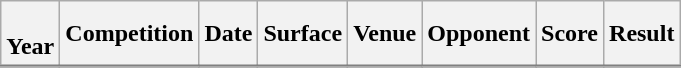<table class="wikitable collapsible collapsed sortable nowrap">
<tr>
<th scope="col"><br> Year</th>
<th scope="col">Competition</th>
<th scope="col">Date</th>
<th scope="col">Surface</th>
<th scope="col">Venue</th>
<th scope="col">Opponent</th>
<th scope="col">Score</th>
<th scope="col">Result</th>
</tr>
<tr style="border-top:2px solid gray;">
</tr>
</table>
